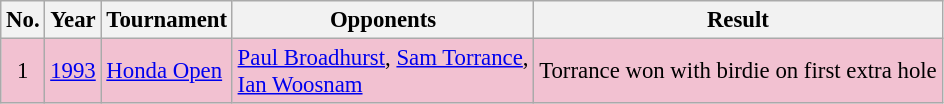<table class="wikitable" style="font-size:95%;">
<tr>
<th>No.</th>
<th>Year</th>
<th>Tournament</th>
<th>Opponents</th>
<th>Result</th>
</tr>
<tr style="background:#F2C1D1;">
<td align=center>1</td>
<td><a href='#'>1993</a></td>
<td><a href='#'>Honda Open</a></td>
<td> <a href='#'>Paul Broadhurst</a>,  <a href='#'>Sam Torrance</a>,<br> <a href='#'>Ian Woosnam</a></td>
<td>Torrance won with birdie on first extra hole</td>
</tr>
</table>
